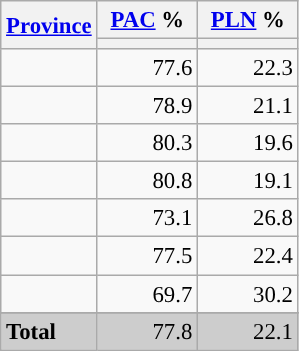<table class="wikitable sortable" style="text-align:right; font-size:95%">
<tr>
<th rowspan="2"><a href='#'>Province</a></th>
<th width="60px"><a href='#'>PAC</a> %</th>
<th width="60px"><a href='#'>PLN</a> %</th>
</tr>
<tr>
<th style="background:"></th>
<th style="background:"></th>
</tr>
<tr>
<td align="left"></td>
<td style="background:">77.6</td>
<td>22.3</td>
</tr>
<tr>
<td align="left"></td>
<td style="background:">78.9</td>
<td>21.1</td>
</tr>
<tr>
<td align="left"></td>
<td style="background:">80.3</td>
<td>19.6</td>
</tr>
<tr>
<td align="left"></td>
<td style="background:">80.8</td>
<td>19.1</td>
</tr>
<tr>
<td align="left"></td>
<td style="background:">73.1</td>
<td>26.8</td>
</tr>
<tr>
<td align="left"></td>
<td style="background:">77.5</td>
<td>22.4</td>
</tr>
<tr>
<td align="left"></td>
<td style="background:">69.7</td>
<td>30.2</td>
</tr>
<tr>
</tr>
<tr style="background:#CDCDCD;">
<td align="left"><strong>Total</strong></td>
<td style="background:">77.8</td>
<td>22.1</td>
</tr>
</table>
